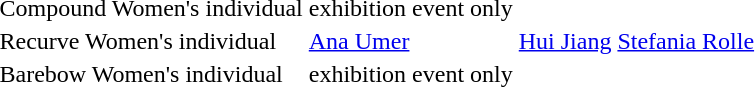<table>
<tr>
<td>Compound Women's individual</td>
<td>exhibition event only</td>
</tr>
<tr>
<td>Recurve Women's individual</td>
<td> <a href='#'>Ana Umer</a></td>
<td> <a href='#'>Hui Jiang</a></td>
<td> <a href='#'>Stefania Rolle</a></td>
</tr>
<tr>
<td>Barebow Women's individual</td>
<td>exhibition event only</td>
</tr>
</table>
